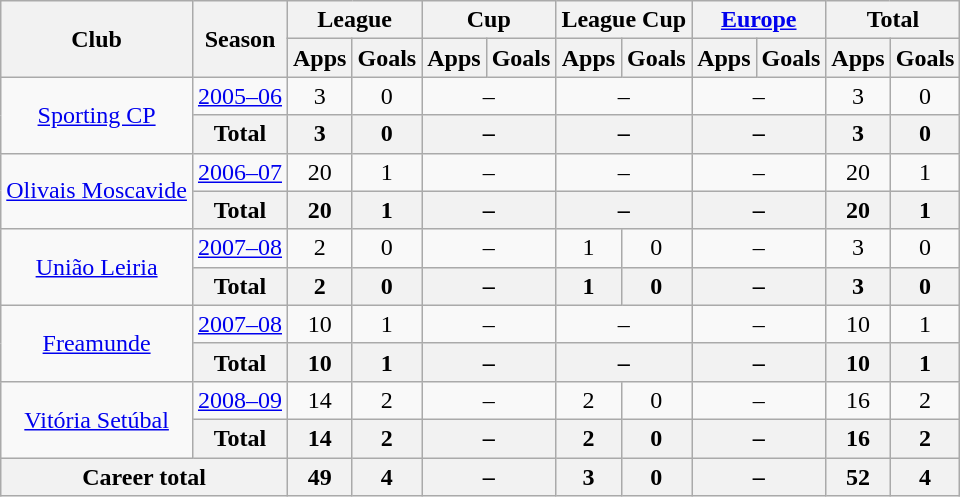<table class="wikitable" style="text-align: center;">
<tr>
<th rowspan="2">Club</th>
<th rowspan="2">Season</th>
<th colspan="2">League</th>
<th colspan="2">Cup</th>
<th colspan="2">League Cup</th>
<th colspan="2"><a href='#'>Europe</a></th>
<th colspan="2">Total</th>
</tr>
<tr>
<th>Apps</th>
<th>Goals</th>
<th>Apps</th>
<th>Goals</th>
<th>Apps</th>
<th>Goals</th>
<th>Apps</th>
<th>Goals</th>
<th>Apps</th>
<th>Goals</th>
</tr>
<tr>
<td rowspan="2" valign="center"><a href='#'>Sporting CP</a></td>
<td><a href='#'>2005–06</a></td>
<td>3</td>
<td>0</td>
<td colspan="2">–</td>
<td colspan="2">–</td>
<td colspan="2">–</td>
<td>3</td>
<td>0</td>
</tr>
<tr>
<th>Total</th>
<th>3</th>
<th>0</th>
<th colspan="2">–</th>
<th colspan="2">–</th>
<th colspan="2">–</th>
<th>3</th>
<th>0</th>
</tr>
<tr>
<td rowspan="2" valign="center"><a href='#'>Olivais Moscavide</a></td>
<td><a href='#'>2006–07</a></td>
<td>20</td>
<td>1</td>
<td colspan="2">–</td>
<td colspan="2">–</td>
<td colspan="2">–</td>
<td>20</td>
<td>1</td>
</tr>
<tr>
<th>Total</th>
<th>20</th>
<th>1</th>
<th colspan="2">–</th>
<th colspan="2">–</th>
<th colspan="2">–</th>
<th>20</th>
<th>1</th>
</tr>
<tr>
<td rowspan="2" valign="center"><a href='#'>União Leiria</a></td>
<td><a href='#'>2007–08</a></td>
<td>2</td>
<td>0</td>
<td colspan="2">–</td>
<td>1</td>
<td>0</td>
<td colspan="2">–</td>
<td>3</td>
<td>0</td>
</tr>
<tr>
<th>Total</th>
<th>2</th>
<th>0</th>
<th colspan="2">–</th>
<th>1</th>
<th>0</th>
<th colspan="2">–</th>
<th>3</th>
<th>0</th>
</tr>
<tr>
<td rowspan="2" valign="center"><a href='#'>Freamunde</a></td>
<td><a href='#'>2007–08</a></td>
<td>10</td>
<td>1</td>
<td colspan="2">–</td>
<td colspan="2">–</td>
<td colspan="2">–</td>
<td>10</td>
<td>1</td>
</tr>
<tr>
<th>Total</th>
<th>10</th>
<th>1</th>
<th colspan="2">–</th>
<th colspan="2">–</th>
<th colspan="2">–</th>
<th>10</th>
<th>1</th>
</tr>
<tr>
<td rowspan="2" valign="center"><a href='#'>Vitória Setúbal</a></td>
<td><a href='#'>2008–09</a></td>
<td>14</td>
<td>2</td>
<td colspan="2">–</td>
<td>2</td>
<td>0</td>
<td colspan="2">–</td>
<td>16</td>
<td>2</td>
</tr>
<tr>
<th>Total</th>
<th>14</th>
<th>2</th>
<th colspan="2">–</th>
<th>2</th>
<th>0</th>
<th colspan="2">–</th>
<th>16</th>
<th>2</th>
</tr>
<tr>
<th colspan="2">Career total</th>
<th>49</th>
<th>4</th>
<th colspan="2">–</th>
<th>3</th>
<th>0</th>
<th colspan="2">–</th>
<th>52</th>
<th>4</th>
</tr>
</table>
